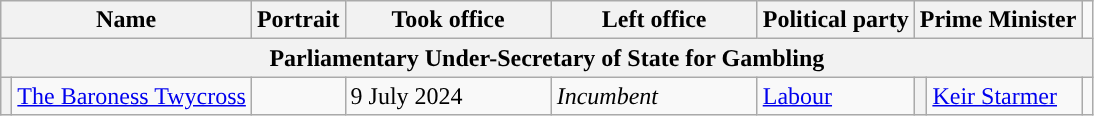<table class="wikitable">
<tr>
<th colspan="2">Name</th>
<th>Portrait</th>
<th width="130">Took office</th>
<th width="130">Left office</th>
<th>Political party</th>
<th colspan="2">Prime Minister</th>
</tr>
<tr>
<th colspan="9">Parliamentary Under-Secretary of State for Gambling</th>
</tr>
<tr>
<th style="background-color: "></th>
<td><a href='#'>The Baroness Twycross</a></td>
<td></td>
<td>9 July 2024</td>
<td><em>Incumbent</em></td>
<td><a href='#'>Labour</a></td>
<th style="background-color: "></th>
<td><a href='#'>Keir Starmer</a></td>
<td></td>
</tr>
</table>
